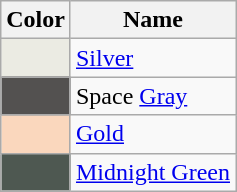<table class="wikitable">
<tr>
<th>Color</th>
<th>Name      </th>
</tr>
<tr>
<td bgcolor="EBEBE3"></td>
<td><a href='#'>Silver</a></td>
</tr>
<tr>
<td bgcolor="535150"></td>
<td>Space <a href='#'>Gray</a></td>
</tr>
<tr>
<td bgcolor="FAD7BD"></td>
<td><a href='#'>Gold</a></td>
</tr>
<tr>
<td bgcolor="4E5851"></td>
<td><a href='#'>Midnight Green</a></td>
</tr>
</table>
